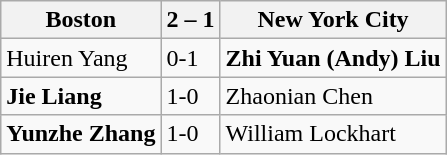<table class="wikitable">
<tr>
<th>Boston</th>
<th>2 – 1</th>
<th>New York City</th>
</tr>
<tr>
<td>Huiren Yang</td>
<td>0-1</td>
<td><strong>Zhi Yuan (Andy) Liu</strong></td>
</tr>
<tr>
<td><strong>Jie Liang</strong></td>
<td>1-0</td>
<td>Zhaonian Chen</td>
</tr>
<tr>
<td><strong>Yunzhe Zhang</strong></td>
<td>1-0</td>
<td>William Lockhart</td>
</tr>
</table>
